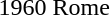<table>
<tr>
<td>1960 Rome <br></td>
<td></td>
<td></td>
<td></td>
</tr>
</table>
